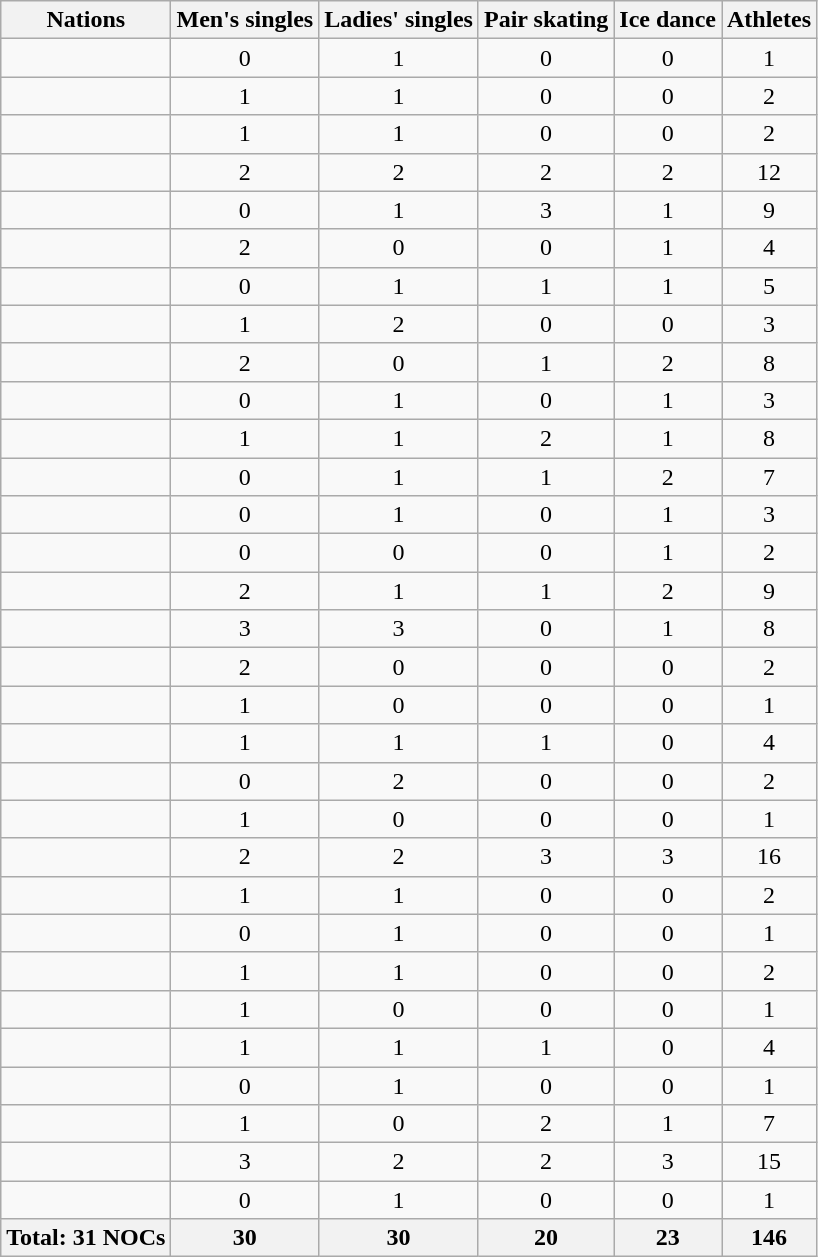<table class="wikitable sortable" style="text-align:center;">
<tr>
<th>Nations</th>
<th>Men's singles</th>
<th>Ladies' singles</th>
<th>Pair skating</th>
<th>Ice dance</th>
<th>Athletes</th>
</tr>
<tr>
<td align="left"></td>
<td>0</td>
<td>1</td>
<td>0</td>
<td>0</td>
<td>1</td>
</tr>
<tr>
<td align="left"></td>
<td>1</td>
<td>1</td>
<td>0</td>
<td>0</td>
<td>2</td>
</tr>
<tr>
<td align="left"></td>
<td>1</td>
<td>1</td>
<td>0</td>
<td>0</td>
<td>2</td>
</tr>
<tr>
<td align="left"></td>
<td>2</td>
<td>2</td>
<td>2</td>
<td>2</td>
<td>12</td>
</tr>
<tr>
<td align="left"></td>
<td>0</td>
<td>1</td>
<td>3</td>
<td>1</td>
<td>9</td>
</tr>
<tr>
<td align="left"></td>
<td>2</td>
<td>0</td>
<td>0</td>
<td>1</td>
<td>4</td>
</tr>
<tr>
<td align="left"></td>
<td>0</td>
<td>1</td>
<td>1</td>
<td>1</td>
<td>5</td>
</tr>
<tr>
<td align="left"></td>
<td>1</td>
<td>2</td>
<td>0</td>
<td>0</td>
<td>3</td>
</tr>
<tr>
<td align="left"></td>
<td>2</td>
<td>0</td>
<td>1</td>
<td>2</td>
<td>8</td>
</tr>
<tr>
<td align="left"></td>
<td>0</td>
<td>1</td>
<td>0</td>
<td>1</td>
<td>3</td>
</tr>
<tr>
<td align="left"></td>
<td>1</td>
<td>1</td>
<td>2</td>
<td>1</td>
<td>8</td>
</tr>
<tr>
<td align="left"></td>
<td>0</td>
<td>1</td>
<td>1</td>
<td>2</td>
<td>7</td>
</tr>
<tr>
<td align="left"></td>
<td>0</td>
<td>1</td>
<td>0</td>
<td>1</td>
<td>3</td>
</tr>
<tr>
<td align="left"></td>
<td>0</td>
<td>0</td>
<td>0</td>
<td>1</td>
<td>2</td>
</tr>
<tr>
<td align="left"></td>
<td>2</td>
<td>1</td>
<td>1</td>
<td>2</td>
<td>9</td>
</tr>
<tr>
<td align="left"></td>
<td>3</td>
<td>3</td>
<td>0</td>
<td>1</td>
<td>8</td>
</tr>
<tr>
<td align="left"></td>
<td>2</td>
<td>0</td>
<td>0</td>
<td>0</td>
<td>2</td>
</tr>
<tr>
<td align="left"></td>
<td>1</td>
<td>0</td>
<td>0</td>
<td>0</td>
<td>1</td>
</tr>
<tr>
<td align="left"></td>
<td>1</td>
<td>1</td>
<td>1</td>
<td>0</td>
<td>4</td>
</tr>
<tr>
<td align="left"></td>
<td>0</td>
<td>2</td>
<td>0</td>
<td>0</td>
<td>2</td>
</tr>
<tr>
<td align="left"></td>
<td>1</td>
<td>0</td>
<td>0</td>
<td>0</td>
<td>1</td>
</tr>
<tr>
<td align="left"></td>
<td>2</td>
<td>2</td>
<td>3</td>
<td>3</td>
<td>16</td>
</tr>
<tr>
<td align="left"></td>
<td>1</td>
<td>1</td>
<td>0</td>
<td>0</td>
<td>2</td>
</tr>
<tr>
<td align="left"></td>
<td>0</td>
<td>1</td>
<td>0</td>
<td>0</td>
<td>1</td>
</tr>
<tr>
<td align="left"></td>
<td>1</td>
<td>1</td>
<td>0</td>
<td>0</td>
<td>2</td>
</tr>
<tr>
<td align="left"></td>
<td>1</td>
<td>0</td>
<td>0</td>
<td>0</td>
<td>1</td>
</tr>
<tr>
<td align="left"></td>
<td>1</td>
<td>1</td>
<td>1</td>
<td>0</td>
<td>4</td>
</tr>
<tr>
<td align="left"></td>
<td>0</td>
<td>1</td>
<td>0</td>
<td>0</td>
<td>1</td>
</tr>
<tr>
<td align="left"></td>
<td>1</td>
<td>0</td>
<td>2</td>
<td>1</td>
<td>7</td>
</tr>
<tr>
<td align="left"></td>
<td>3</td>
<td>2</td>
<td>2</td>
<td>3</td>
<td>15</td>
</tr>
<tr>
<td align="left"></td>
<td>0</td>
<td>1</td>
<td>0</td>
<td>0</td>
<td>1</td>
</tr>
<tr class="sortbottom">
<th>Total: 31 NOCs</th>
<th>30</th>
<th>30</th>
<th>20</th>
<th>23</th>
<th>146</th>
</tr>
</table>
